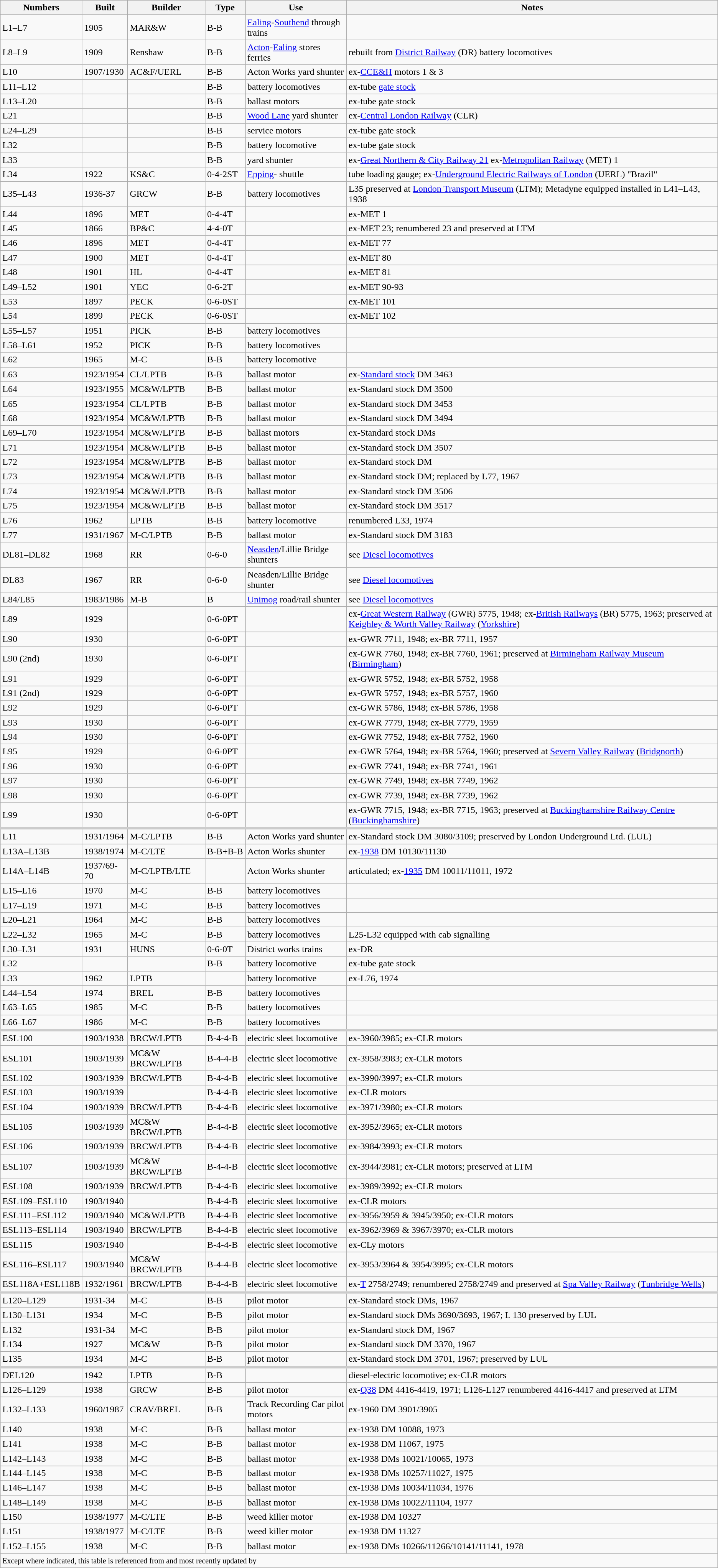<table class="wikitable sortable">
<tr>
<th>Numbers</th>
<th>Built</th>
<th>Builder</th>
<th>Type</th>
<th>Use</th>
<th class="unsortable">Notes</th>
</tr>
<tr>
<td>L1–L7</td>
<td>1905</td>
<td>MAR&W</td>
<td>B-B</td>
<td><a href='#'>Ealing</a>-<a href='#'>Southend</a> through trains</td>
<td></td>
</tr>
<tr>
<td>L8–L9</td>
<td>1909</td>
<td>Renshaw</td>
<td>B-B</td>
<td><a href='#'>Acton</a>-<a href='#'>Ealing</a> stores ferries</td>
<td>rebuilt from <a href='#'>District Railway</a> (DR) battery locomotives</td>
</tr>
<tr>
<td>L10</td>
<td>1907/1930</td>
<td>AC&F/UERL</td>
<td>B-B</td>
<td>Acton Works yard shunter</td>
<td>ex-<a href='#'>CCE&H</a> motors 1 & 3</td>
</tr>
<tr>
<td>L11–L12</td>
<td></td>
<td></td>
<td>B-B</td>
<td>battery locomotives</td>
<td>ex-tube <a href='#'>gate stock</a></td>
</tr>
<tr>
<td>L13–L20</td>
<td></td>
<td></td>
<td>B-B</td>
<td>ballast motors</td>
<td>ex-tube gate stock</td>
</tr>
<tr>
<td>L21</td>
<td></td>
<td></td>
<td>B-B</td>
<td><a href='#'>Wood Lane</a> yard shunter</td>
<td>ex-<a href='#'>Central London Railway</a> (CLR)</td>
</tr>
<tr>
<td>L24–L29</td>
<td></td>
<td></td>
<td>B-B</td>
<td>service motors</td>
<td>ex-tube gate stock</td>
</tr>
<tr>
<td>L32</td>
<td></td>
<td></td>
<td>B-B</td>
<td>battery locomotive</td>
<td>ex-tube gate stock</td>
</tr>
<tr>
<td>L33</td>
<td></td>
<td></td>
<td>B-B</td>
<td> yard shunter</td>
<td>ex-<a href='#'>Great Northern & City Railway 21</a> ex-<a href='#'>Metropolitan Railway</a> (MET) 1</td>
</tr>
<tr>
<td>L34</td>
<td>1922</td>
<td>KS&C</td>
<td>0-4-2ST</td>
<td><a href='#'>Epping</a>- shuttle</td>
<td>tube loading gauge; ex-<a href='#'>Underground Electric Railways of London</a> (UERL) "Brazil"</td>
</tr>
<tr>
<td>L35–L43</td>
<td>1936-37</td>
<td>GRCW</td>
<td>B-B</td>
<td>battery locomotives</td>
<td>L35 preserved at <a href='#'>London Transport Museum</a> (LTM); Metadyne equipped installed in L41–L43, 1938</td>
</tr>
<tr>
<td>L44</td>
<td>1896</td>
<td>MET</td>
<td>0-4-4T</td>
<td></td>
<td>ex-MET 1</td>
</tr>
<tr>
<td>L45</td>
<td>1866</td>
<td>BP&C</td>
<td>4-4-0T</td>
<td></td>
<td>ex-MET 23; renumbered 23 and preserved at LTM</td>
</tr>
<tr>
<td>L46</td>
<td>1896</td>
<td>MET</td>
<td>0-4-4T</td>
<td></td>
<td>ex-MET 77</td>
</tr>
<tr>
<td>L47</td>
<td>1900</td>
<td>MET</td>
<td>0-4-4T</td>
<td></td>
<td>ex-MET 80</td>
</tr>
<tr>
<td>L48</td>
<td>1901</td>
<td>HL</td>
<td>0-4-4T</td>
<td></td>
<td>ex-MET 81</td>
</tr>
<tr>
<td>L49–L52</td>
<td>1901</td>
<td>YEC</td>
<td>0-6-2T</td>
<td></td>
<td>ex-MET 90-93</td>
</tr>
<tr>
<td>L53</td>
<td>1897</td>
<td>PECK</td>
<td>0-6-0ST</td>
<td></td>
<td>ex-MET 101</td>
</tr>
<tr>
<td>L54</td>
<td>1899</td>
<td>PECK</td>
<td>0-6-0ST</td>
<td></td>
<td>ex-MET 102</td>
</tr>
<tr>
<td>L55–L57</td>
<td>1951</td>
<td>PICK</td>
<td>B-B</td>
<td>battery locomotives</td>
<td></td>
</tr>
<tr>
<td>L58–L61</td>
<td>1952</td>
<td>PICK</td>
<td>B-B</td>
<td>battery locomotives</td>
<td></td>
</tr>
<tr>
<td>L62</td>
<td>1965</td>
<td>M-C</td>
<td>B-B</td>
<td>battery locomotive</td>
<td></td>
</tr>
<tr>
<td>L63</td>
<td>1923/1954</td>
<td>CL/LPTB</td>
<td>B-B</td>
<td>ballast motor</td>
<td>ex-<a href='#'>Standard stock</a> DM 3463</td>
</tr>
<tr>
<td>L64</td>
<td>1923/1955</td>
<td>MC&W/LPTB</td>
<td>B-B</td>
<td>ballast motor</td>
<td>ex-Standard stock DM 3500</td>
</tr>
<tr>
<td>L65</td>
<td>1923/1954</td>
<td>CL/LPTB</td>
<td>B-B</td>
<td>ballast motor</td>
<td>ex-Standard stock DM 3453</td>
</tr>
<tr>
<td>L68</td>
<td>1923/1954</td>
<td>MC&W/LPTB</td>
<td>B-B</td>
<td>ballast motor</td>
<td>ex-Standard stock DM 3494</td>
</tr>
<tr>
<td>L69–L70</td>
<td>1923/1954</td>
<td>MC&W/LPTB</td>
<td>B-B</td>
<td>ballast motors</td>
<td>ex-Standard stock DMs</td>
</tr>
<tr>
<td>L71</td>
<td>1923/1954</td>
<td>MC&W/LPTB</td>
<td>B-B</td>
<td>ballast motor</td>
<td>ex-Standard stock DM 3507</td>
</tr>
<tr>
<td>L72</td>
<td>1923/1954</td>
<td>MC&W/LPTB</td>
<td>B-B</td>
<td>ballast motor</td>
<td>ex-Standard stock DM</td>
</tr>
<tr>
<td>L73</td>
<td>1923/1954</td>
<td>MC&W/LPTB</td>
<td>B-B</td>
<td>ballast motor</td>
<td>ex-Standard stock DM; replaced by L77, 1967</td>
</tr>
<tr>
<td>L74</td>
<td>1923/1954</td>
<td>MC&W/LPTB</td>
<td>B-B</td>
<td>ballast motor</td>
<td>ex-Standard stock DM 3506</td>
</tr>
<tr>
<td>L75</td>
<td>1923/1954</td>
<td>MC&W/LPTB</td>
<td>B-B</td>
<td>ballast motor</td>
<td>ex-Standard stock DM 3517</td>
</tr>
<tr>
<td>L76</td>
<td>1962</td>
<td>LPTB</td>
<td>B-B</td>
<td>battery locomotive</td>
<td>renumbered L33, 1974</td>
</tr>
<tr>
<td>L77</td>
<td>1931/1967</td>
<td>M-C/LPTB</td>
<td>B-B</td>
<td>ballast motor</td>
<td>ex-Standard stock DM 3183</td>
</tr>
<tr>
<td>DL81–DL82</td>
<td>1968</td>
<td>RR</td>
<td>0-6-0</td>
<td><a href='#'>Neasden</a>/Lillie Bridge shunters</td>
<td>see <a href='#'>Diesel locomotives</a></td>
</tr>
<tr>
<td>DL83</td>
<td>1967</td>
<td>RR</td>
<td>0-6-0</td>
<td>Neasden/Lillie Bridge shunter</td>
<td>see <a href='#'>Diesel locomotives</a></td>
</tr>
<tr>
<td>L84/L85</td>
<td>1983/1986</td>
<td>M-B</td>
<td>B</td>
<td><a href='#'>Unimog</a> road/rail shunter</td>
<td>see <a href='#'>Diesel locomotives</a></td>
</tr>
<tr>
<td>L89</td>
<td>1929</td>
<td></td>
<td>0-6-0PT</td>
<td></td>
<td>ex-<a href='#'>Great Western Railway</a> (GWR) 5775, 1948; ex-<a href='#'>British Railways</a> (BR) 5775, 1963;  preserved at <a href='#'>Keighley & Worth Valley Railway</a> (<a href='#'>Yorkshire</a>)</td>
</tr>
<tr>
<td>L90</td>
<td>1930</td>
<td></td>
<td>0-6-0PT</td>
<td></td>
<td>ex-GWR 7711, 1948; ex-BR 7711, 1957</td>
</tr>
<tr>
<td>L90 (2nd)</td>
<td>1930</td>
<td></td>
<td>0-6-0PT</td>
<td></td>
<td>ex-GWR 7760, 1948; ex-BR 7760, 1961; preserved at <a href='#'>Birmingham Railway Museum</a> (<a href='#'>Birmingham</a>)</td>
</tr>
<tr>
<td>L91</td>
<td>1929</td>
<td></td>
<td>0-6-0PT</td>
<td></td>
<td>ex-GWR 5752, 1948; ex-BR 5752, 1958</td>
</tr>
<tr>
<td>L91 (2nd)</td>
<td>1929</td>
<td></td>
<td>0-6-0PT</td>
<td></td>
<td>ex-GWR 5757, 1948; ex-BR 5757, 1960</td>
</tr>
<tr>
<td>L92</td>
<td>1929</td>
<td></td>
<td>0-6-0PT</td>
<td></td>
<td>ex-GWR 5786, 1948; ex-BR 5786, 1958</td>
</tr>
<tr>
<td>L93</td>
<td>1930</td>
<td></td>
<td>0-6-0PT</td>
<td></td>
<td>ex-GWR 7779, 1948; ex-BR 7779, 1959</td>
</tr>
<tr>
<td>L94</td>
<td>1930</td>
<td></td>
<td>0-6-0PT</td>
<td></td>
<td>ex-GWR 7752, 1948; ex-BR 7752, 1960</td>
</tr>
<tr>
<td>L95</td>
<td>1929</td>
<td></td>
<td>0-6-0PT</td>
<td></td>
<td>ex-GWR 5764, 1948; ex-BR 5764, 1960;  preserved at <a href='#'>Severn Valley Railway</a> (<a href='#'>Bridgnorth</a>)</td>
</tr>
<tr>
<td>L96</td>
<td>1930</td>
<td></td>
<td>0-6-0PT</td>
<td></td>
<td>ex-GWR 7741, 1948; ex-BR 7741, 1961</td>
</tr>
<tr>
<td>L97</td>
<td>1930</td>
<td></td>
<td>0-6-0PT</td>
<td></td>
<td>ex-GWR 7749, 1948; ex-BR 7749, 1962</td>
</tr>
<tr>
<td>L98</td>
<td>1930</td>
<td></td>
<td>0-6-0PT</td>
<td></td>
<td>ex-GWR 7739, 1948; ex-BR 7739, 1962</td>
</tr>
<tr>
<td>L99</td>
<td>1930</td>
<td></td>
<td>0-6-0PT</td>
<td></td>
<td>ex-GWR 7715, 1948; ex-BR 7715, 1963;  preserved at <a href='#'>Buckinghamshire Railway Centre</a> (<a href='#'>Buckinghamshire</a>)</td>
</tr>
<tr style="border-top:4px solid #ccc">
<td>L11</td>
<td>1931/1964</td>
<td>M-C/LPTB</td>
<td>B-B</td>
<td>Acton Works yard shunter</td>
<td>ex-Standard stock DM 3080/3109;  preserved by London Underground Ltd. (LUL)</td>
</tr>
<tr>
<td>L13A–L13B</td>
<td>1938/1974</td>
<td>M-C/LTE</td>
<td nowrap>B-B+B-B</td>
<td>Acton Works shunter</td>
<td>ex-<a href='#'>1938</a> DM 10130/11130</td>
</tr>
<tr>
<td>L14A–L14B</td>
<td>1937/69-70</td>
<td>M-C/LPTB/LTE</td>
<td></td>
<td>Acton Works shunter</td>
<td>articulated; ex-<a href='#'>1935</a> DM 10011/11011, 1972</td>
</tr>
<tr>
<td>L15–L16</td>
<td>1970</td>
<td>M-C</td>
<td>B-B</td>
<td>battery locomotives</td>
<td></td>
</tr>
<tr>
<td>L17–L19</td>
<td>1971</td>
<td>M-C</td>
<td>B-B</td>
<td>battery locomotives</td>
<td></td>
</tr>
<tr>
<td>L20–L21</td>
<td>1964</td>
<td>M-C</td>
<td>B-B</td>
<td>battery locomotives</td>
<td></td>
</tr>
<tr>
<td>L22–L32</td>
<td>1965</td>
<td>M-C</td>
<td>B-B</td>
<td>battery locomotives</td>
<td>L25-L32 equipped with cab signalling</td>
</tr>
<tr>
<td>L30–L31</td>
<td>1931</td>
<td>HUNS</td>
<td>0-6-0T</td>
<td>District works trains</td>
<td>ex-DR</td>
</tr>
<tr>
<td>L32</td>
<td></td>
<td></td>
<td>B-B</td>
<td>battery locomotive</td>
<td>ex-tube gate stock</td>
</tr>
<tr>
<td>L33</td>
<td>1962</td>
<td>LPTB</td>
<td></td>
<td>battery locomotive</td>
<td>ex-L76, 1974</td>
</tr>
<tr>
<td>L44–L54</td>
<td>1974</td>
<td>BREL</td>
<td>B-B</td>
<td>battery locomotives</td>
<td></td>
</tr>
<tr>
<td>L63–L65</td>
<td>1985</td>
<td>M-C</td>
<td>B-B</td>
<td>battery locomotives</td>
<td></td>
</tr>
<tr>
<td>L66–L67</td>
<td>1986</td>
<td>M-C</td>
<td>B-B</td>
<td>battery locomotives</td>
<td></td>
</tr>
<tr style="border-top:4px solid #ccc">
<td>ESL100</td>
<td>1903/1938</td>
<td>BRCW/LPTB</td>
<td>B-4-4-B</td>
<td>electric sleet locomotive</td>
<td>ex-3960/3985; ex-CLR motors</td>
</tr>
<tr>
<td>ESL101</td>
<td>1903/1939</td>
<td>MC&W BRCW/LPTB</td>
<td>B-4-4-B</td>
<td>electric sleet locomotive</td>
<td>ex-3958/3983; ex-CLR motors</td>
</tr>
<tr>
<td>ESL102</td>
<td>1903/1939</td>
<td>BRCW/LPTB</td>
<td>B-4-4-B</td>
<td>electric sleet locomotive</td>
<td>ex-3990/3997; ex-CLR motors</td>
</tr>
<tr>
<td>ESL103</td>
<td>1903/1939</td>
<td></td>
<td>B-4-4-B</td>
<td>electric sleet locomotive</td>
<td>ex-CLR motors</td>
</tr>
<tr>
<td>ESL104</td>
<td>1903/1939</td>
<td>BRCW/LPTB</td>
<td>B-4-4-B</td>
<td>electric sleet locomotive</td>
<td>ex-3971/3980; ex-CLR motors</td>
</tr>
<tr>
<td>ESL105</td>
<td>1903/1939</td>
<td>MC&W BRCW/LPTB</td>
<td>B-4-4-B</td>
<td>electric sleet locomotive</td>
<td>ex-3952/3965; ex-CLR motors</td>
</tr>
<tr>
<td>ESL106</td>
<td>1903/1939</td>
<td>BRCW/LPTB</td>
<td>B-4-4-B</td>
<td>electric sleet locomotive</td>
<td>ex-3984/3993; ex-CLR motors</td>
</tr>
<tr>
<td>ESL107</td>
<td>1903/1939</td>
<td>MC&W BRCW/LPTB</td>
<td>B-4-4-B</td>
<td>electric sleet locomotive</td>
<td>ex-3944/3981; ex-CLR motors; preserved at LTM</td>
</tr>
<tr>
<td>ESL108</td>
<td>1903/1939</td>
<td>BRCW/LPTB</td>
<td>B-4-4-B</td>
<td>electric sleet locomotive</td>
<td>ex-3989/3992; ex-CLR motors</td>
</tr>
<tr>
<td>ESL109–ESL110</td>
<td>1903/1940</td>
<td></td>
<td>B-4-4-B</td>
<td>electric sleet locomotive</td>
<td>ex-CLR motors</td>
</tr>
<tr>
<td>ESL111–ESL112</td>
<td>1903/1940</td>
<td>MC&W/LPTB</td>
<td>B-4-4-B</td>
<td>electric sleet locomotive</td>
<td>ex-3956/3959 & 3945/3950; ex-CLR motors</td>
</tr>
<tr>
<td>ESL113–ESL114</td>
<td>1903/1940</td>
<td>BRCW/LPTB</td>
<td>B-4-4-B</td>
<td>electric sleet locomotive</td>
<td>ex-3962/3969 & 3967/3970; ex-CLR motors</td>
</tr>
<tr>
<td>ESL115</td>
<td>1903/1940</td>
<td></td>
<td>B-4-4-B</td>
<td>electric sleet locomotive</td>
<td>ex-CLy motors</td>
</tr>
<tr>
<td>ESL116–ESL117</td>
<td>1903/1940</td>
<td>MC&W BRCW/LPTB</td>
<td>B-4-4-B</td>
<td>electric sleet locomotive</td>
<td>ex-3953/3964 & 3954/3995; ex-CLR motors</td>
</tr>
<tr>
<td>ESL118A+ESL118B</td>
<td>1932/1961</td>
<td>BRCW/LPTB</td>
<td>B-4-4-B</td>
<td>electric sleet locomotive</td>
<td>ex-<a href='#'>T</a> 2758/2749;  renumbered 2758/2749 and preserved at <a href='#'>Spa Valley Railway</a> (<a href='#'>Tunbridge Wells</a>)</td>
</tr>
<tr style="border-top:4px solid #ccc">
<td>L120–L129</td>
<td>1931-34</td>
<td>M-C</td>
<td>B-B</td>
<td>pilot motor</td>
<td>ex-Standard stock DMs, 1967</td>
</tr>
<tr>
<td>L130–L131</td>
<td>1934</td>
<td>M-C</td>
<td>B-B</td>
<td>pilot motor</td>
<td>ex-Standard stock DMs 3690/3693, 1967;  L 130 preserved by LUL</td>
</tr>
<tr>
<td>L132</td>
<td>1931-34</td>
<td>M-C</td>
<td>B-B</td>
<td>pilot motor</td>
<td>ex-Standard stock DM, 1967</td>
</tr>
<tr>
<td>L134</td>
<td>1927</td>
<td>MC&W</td>
<td>B-B</td>
<td>pilot motor</td>
<td>ex-Standard stock DM 3370, 1967</td>
</tr>
<tr>
<td>L135</td>
<td>1934</td>
<td>M-C</td>
<td>B-B</td>
<td>pilot motor</td>
<td>ex-Standard stock DM 3701, 1967;  preserved by LUL</td>
</tr>
<tr style="border-top:4px solid #ccc">
<td>DEL120</td>
<td>1942</td>
<td>LPTB</td>
<td>B-B</td>
<td></td>
<td>diesel-electric locomotive; ex-CLR motors</td>
</tr>
<tr>
<td>L126–L129</td>
<td>1938</td>
<td>GRCW</td>
<td>B-B</td>
<td>pilot motor</td>
<td>ex-<a href='#'>Q38</a> DM 4416-4419, 1971; L126-L127 renumbered 4416-4417 and preserved at LTM</td>
</tr>
<tr>
<td>L132–L133</td>
<td>1960/1987</td>
<td>CRAV/BREL</td>
<td>B-B</td>
<td>Track Recording Car pilot motors</td>
<td>ex-1960 DM 3901/3905</td>
</tr>
<tr>
<td>L140</td>
<td>1938</td>
<td>M-C</td>
<td>B-B</td>
<td>ballast motor</td>
<td>ex-1938 DM 10088, 1973</td>
</tr>
<tr>
<td>L141</td>
<td>1938</td>
<td>M-C</td>
<td>B-B</td>
<td>ballast motor</td>
<td>ex-1938 DM 11067, 1975</td>
</tr>
<tr>
<td>L142–L143</td>
<td>1938</td>
<td>M-C</td>
<td>B-B</td>
<td>ballast motor</td>
<td>ex-1938 DMs 10021/10065, 1973</td>
</tr>
<tr>
<td>L144–L145</td>
<td>1938</td>
<td>M-C</td>
<td>B-B</td>
<td>ballast motor</td>
<td>ex-1938 DMs 10257/11027, 1975</td>
</tr>
<tr>
<td>L146–L147</td>
<td>1938</td>
<td>M-C</td>
<td>B-B</td>
<td>ballast motor</td>
<td>ex-1938 DMs 10034/11034, 1976</td>
</tr>
<tr>
<td>L148–L149</td>
<td>1938</td>
<td>M-C</td>
<td>B-B</td>
<td>ballast motor</td>
<td>ex-1938 DMs 10022/11104, 1977</td>
</tr>
<tr>
<td>L150</td>
<td>1938/1977</td>
<td>M-C/LTE</td>
<td>B-B</td>
<td>weed killer motor</td>
<td>ex-1938 DM 10327</td>
</tr>
<tr>
<td>L151</td>
<td>1938/1977</td>
<td>M-C/LTE</td>
<td>B-B</td>
<td>weed killer motor</td>
<td>ex-1938 DM 11327</td>
</tr>
<tr>
<td>L152–L155</td>
<td>1938</td>
<td>M-C</td>
<td>B-B</td>
<td>ballast motor</td>
<td>ex-1938 DMs 10266/11266/10141/11141, 1978</td>
</tr>
<tr>
<td colspan=6><small>Except where indicated, this table is referenced from  and most recently updated by </small></td>
</tr>
</table>
